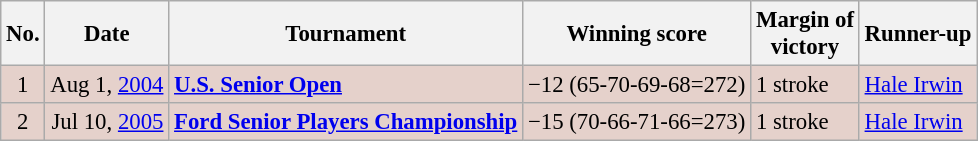<table class="wikitable" style="font-size:95%;">
<tr>
<th>No.</th>
<th>Date</th>
<th>Tournament</th>
<th>Winning score</th>
<th>Margin of<br>victory</th>
<th>Runner-up</th>
</tr>
<tr style="background:#e5d1cb;">
<td align=center>1</td>
<td align=right>Aug 1, <a href='#'>2004</a></td>
<td><strong><a href='#'>U.S. Senior Open</a></strong></td>
<td>−12 (65-70-69-68=272)</td>
<td>1 stroke</td>
<td> <a href='#'>Hale Irwin</a></td>
</tr>
<tr style="background:#e5d1cb;">
<td align=center>2</td>
<td align=right>Jul 10, <a href='#'>2005</a></td>
<td><strong><a href='#'>Ford Senior Players Championship</a></strong></td>
<td>−15 (70-66-71-66=273)</td>
<td>1 stroke</td>
<td> <a href='#'>Hale Irwin</a></td>
</tr>
</table>
